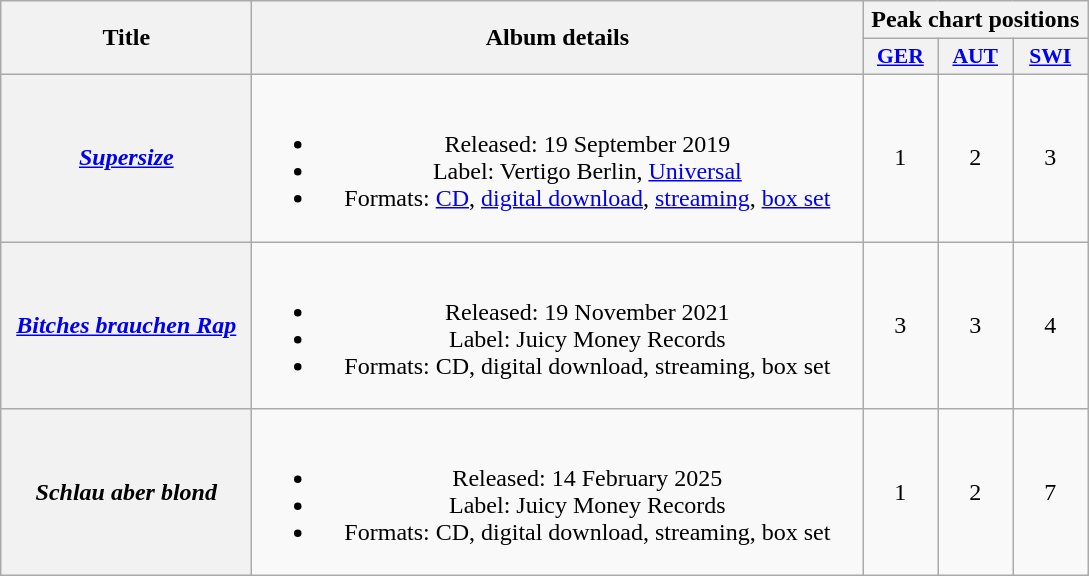<table class="wikitable plainrowheaders" style="text-align:center;">
<tr>
<th scope="col" rowspan="2" style="width:10em;">Title</th>
<th scope="col" rowspan="2" style="width:25em;">Album details</th>
<th scope="col" colspan="3">Peak chart positions</th>
</tr>
<tr>
<th scope="col" style="width:3em;font-size:90%;"><a href='#'>GER</a><br></th>
<th scope="col" style="width:3em;font-size:90%;"><a href='#'>AUT</a><br></th>
<th scope="col" style="width:3em;font-size:90%;"><a href='#'>SWI</a><br></th>
</tr>
<tr>
<th scope="row"><em><a href='#'>Supersize</a></em></th>
<td><br><ul><li>Released: 19 September 2019</li><li>Label: Vertigo Berlin, <a href='#'>Universal</a></li><li>Formats: <a href='#'>CD</a>, <a href='#'>digital download</a>, <a href='#'>streaming</a>, <a href='#'>box set</a></li></ul></td>
<td>1</td>
<td>2</td>
<td>3</td>
</tr>
<tr>
<th scope="row"><em><a href='#'>Bitches brauchen Rap</a></em></th>
<td><br><ul><li>Released: 19 November 2021</li><li>Label: Juicy Money Records</li><li>Formats: CD, digital download, streaming, box set</li></ul></td>
<td>3</td>
<td>3</td>
<td>4</td>
</tr>
<tr>
<th scope="row"><em>Schlau aber blond</em></th>
<td><br><ul><li>Released: 14 February 2025</li><li>Label: Juicy Money Records</li><li>Formats: CD, digital download, streaming, box set</li></ul></td>
<td>1</td>
<td>2</td>
<td>7</td>
</tr>
</table>
